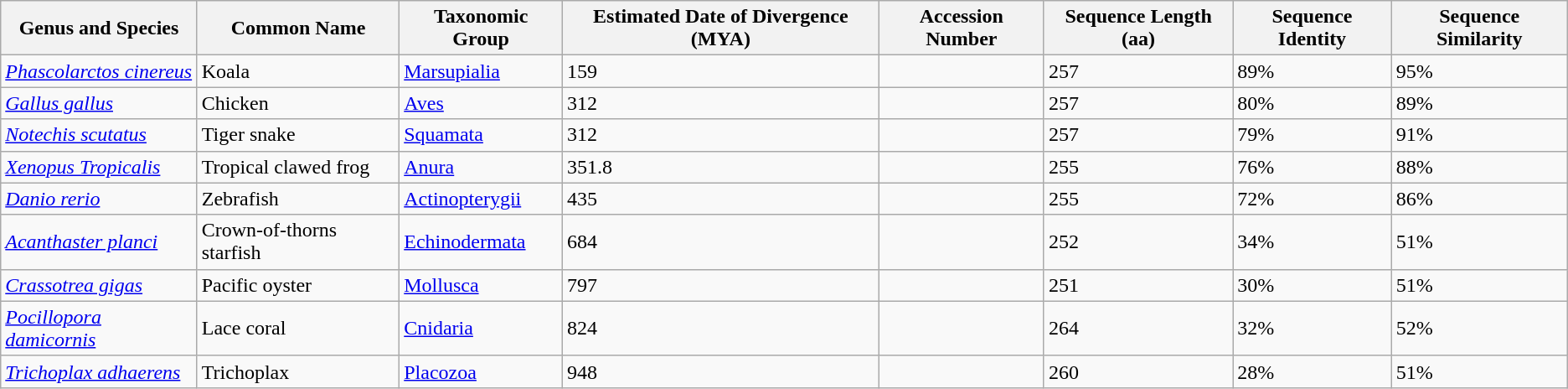<table class="wikitable">
<tr>
<th>Genus and Species</th>
<th>Common Name</th>
<th>Taxonomic Group</th>
<th>Estimated Date of Divergence (MYA)</th>
<th>Accession Number</th>
<th>Sequence Length (aa)</th>
<th>Sequence Identity</th>
<th>Sequence Similarity</th>
</tr>
<tr>
<td><a href='#'><em>Phascolarctos cinereus</em></a></td>
<td>Koala</td>
<td><a href='#'>Marsupialia</a></td>
<td>159</td>
<td></td>
<td>257</td>
<td>89%</td>
<td>95%</td>
</tr>
<tr>
<td><a href='#'><em>Gallus gallus</em></a></td>
<td>Chicken</td>
<td><a href='#'>Aves</a></td>
<td>312</td>
<td></td>
<td>257</td>
<td>80%</td>
<td>89%</td>
</tr>
<tr>
<td><a href='#'><em>Notechis scutatus</em></a></td>
<td>Tiger snake</td>
<td><a href='#'>Squamata</a></td>
<td>312</td>
<td></td>
<td>257</td>
<td>79%</td>
<td>91%</td>
</tr>
<tr>
<td><a href='#'><em>Xenopus Tropicalis</em></a></td>
<td>Tropical clawed frog</td>
<td><a href='#'>Anura</a></td>
<td>351.8</td>
<td></td>
<td>255</td>
<td>76%</td>
<td>88%</td>
</tr>
<tr>
<td><a href='#'><em>Danio rerio</em></a></td>
<td>Zebrafish</td>
<td><a href='#'>Actinopterygii</a></td>
<td>435</td>
<td></td>
<td>255</td>
<td>72%</td>
<td>86%</td>
</tr>
<tr>
<td><a href='#'><em>Acanthaster planci</em></a></td>
<td>Crown-of-thorns starfish</td>
<td><a href='#'>Echinodermata</a></td>
<td>684</td>
<td></td>
<td>252</td>
<td>34%</td>
<td>51%</td>
</tr>
<tr>
<td><a href='#'><em>Crassotrea gigas</em></a></td>
<td>Pacific oyster</td>
<td><a href='#'>Mollusca</a></td>
<td>797</td>
<td></td>
<td>251</td>
<td>30%</td>
<td>51%</td>
</tr>
<tr>
<td><em><a href='#'>Pocillopora damicornis</a></em></td>
<td>Lace coral</td>
<td><a href='#'>Cnidaria</a></td>
<td>824</td>
<td></td>
<td>264</td>
<td>32%</td>
<td>52%</td>
</tr>
<tr>
<td><a href='#'><em>Trichoplax adhaerens</em></a></td>
<td>Trichoplax</td>
<td><a href='#'>Placozoa</a></td>
<td>948</td>
<td></td>
<td>260</td>
<td>28%</td>
<td>51%</td>
</tr>
</table>
